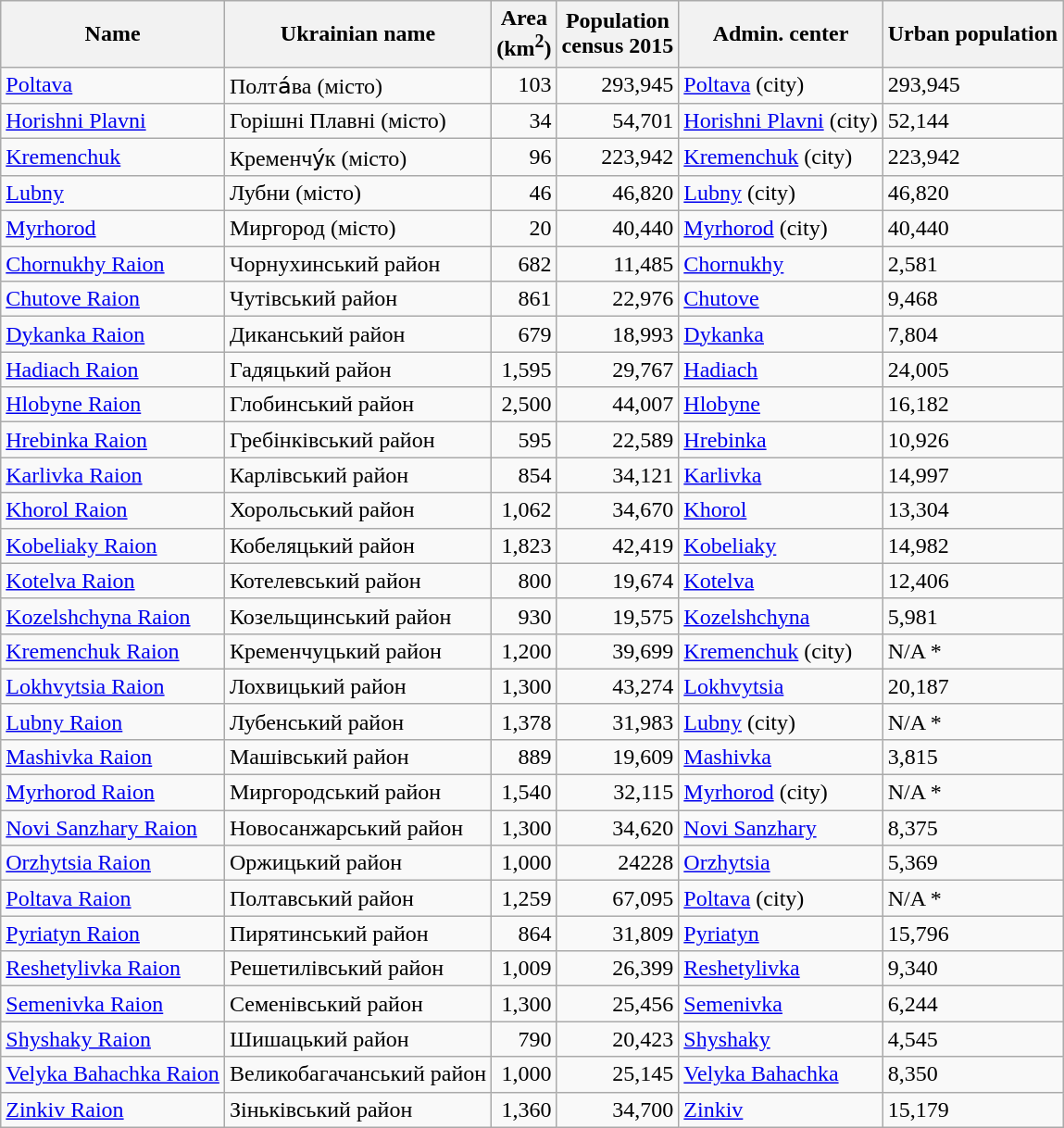<table class="sortable wikitable">
<tr>
<th>Name</th>
<th>Ukrainian name</th>
<th>Area <br>(km<sup>2</sup>)</th>
<th>Population<br>census 2015</th>
<th>Admin. center</th>
<th>Urban population</th>
</tr>
<tr>
<td><a href='#'>Poltava</a></td>
<td>Полта́ва (місто)</td>
<td align="right">103</td>
<td align="right">293,945</td>
<td><a href='#'>Poltava</a> (city)</td>
<td>293,945</td>
</tr>
<tr>
<td><a href='#'>Horishni Plavni</a></td>
<td>Горішні Плавні (місто)</td>
<td align="right">34</td>
<td align="right">54,701</td>
<td><a href='#'>Horishni Plavni</a> (city)</td>
<td>52,144</td>
</tr>
<tr>
<td><a href='#'>Kremenchuk</a></td>
<td>Кременчу́к (місто)</td>
<td align="right">96</td>
<td align="right">223,942</td>
<td><a href='#'>Kremenchuk</a> (city)</td>
<td>223,942</td>
</tr>
<tr>
<td><a href='#'>Lubny</a></td>
<td>Лубни (місто)</td>
<td align="right">46</td>
<td align="right">46,820</td>
<td><a href='#'>Lubny</a> (city)</td>
<td>46,820</td>
</tr>
<tr>
<td><a href='#'>Myrhorod</a></td>
<td>Миргород (місто)</td>
<td align="right">20</td>
<td align="right">40,440</td>
<td><a href='#'>Myrhorod</a> (city)</td>
<td>40,440</td>
</tr>
<tr>
<td><a href='#'>Chornukhy Raion</a></td>
<td>Чорнухинський район</td>
<td align="right">682</td>
<td align="right">11,485</td>
<td><a href='#'>Chornukhy</a></td>
<td>2,581</td>
</tr>
<tr>
<td><a href='#'>Chutove Raion</a></td>
<td>Чутівський район</td>
<td align="right">861</td>
<td align="right">22,976</td>
<td><a href='#'>Chutove</a></td>
<td>9,468</td>
</tr>
<tr>
<td><a href='#'>Dykanka Raion</a></td>
<td>Диканський район</td>
<td align="right">679</td>
<td align="right">18,993</td>
<td><a href='#'>Dykanka</a></td>
<td>7,804</td>
</tr>
<tr>
<td><a href='#'>Hadiach Raion</a></td>
<td>Гадяцький район</td>
<td align="right">1,595</td>
<td align="right">29,767</td>
<td><a href='#'>Hadiach</a></td>
<td>24,005</td>
</tr>
<tr>
<td><a href='#'>Hlobyne Raion</a></td>
<td>Глобинський район</td>
<td align="right">2,500</td>
<td align="right">44,007</td>
<td><a href='#'>Hlobyne</a></td>
<td>16,182</td>
</tr>
<tr>
<td><a href='#'>Hrebinka Raion</a></td>
<td>Гребінківський район</td>
<td align="right">595</td>
<td align="right">22,589</td>
<td><a href='#'>Hrebinka</a></td>
<td>10,926</td>
</tr>
<tr>
<td><a href='#'>Karlivka Raion</a></td>
<td>Карлівський район</td>
<td align="right">854</td>
<td align="right">34,121</td>
<td><a href='#'>Karlivka</a></td>
<td>14,997</td>
</tr>
<tr>
<td><a href='#'>Khorol Raion</a></td>
<td>Хорольський район</td>
<td align="right">1,062</td>
<td align="right">34,670</td>
<td><a href='#'>Khorol</a></td>
<td>13,304</td>
</tr>
<tr>
<td><a href='#'>Kobeliaky Raion</a></td>
<td>Кобеляцький район</td>
<td align="right">1,823</td>
<td align="right">42,419</td>
<td><a href='#'>Kobeliaky</a></td>
<td>14,982</td>
</tr>
<tr>
<td><a href='#'>Kotelva Raion</a></td>
<td>Котелевський район</td>
<td align="right">800</td>
<td align="right">19,674</td>
<td><a href='#'>Kotelva</a></td>
<td>12,406</td>
</tr>
<tr>
<td><a href='#'>Kozelshchyna Raion</a></td>
<td>Козельщинський район</td>
<td align="right">930</td>
<td align="right">19,575</td>
<td><a href='#'>Kozelshchyna</a></td>
<td>5,981</td>
</tr>
<tr>
<td><a href='#'>Kremenchuk Raion</a></td>
<td>Кременчуцький район</td>
<td align="right">1,200</td>
<td align="right">39,699</td>
<td><a href='#'>Kremenchuk</a> (city)</td>
<td>N/A *</td>
</tr>
<tr>
<td><a href='#'>Lokhvytsia Raion</a></td>
<td>Лохвицький район</td>
<td align="right">1,300</td>
<td align="right">43,274</td>
<td><a href='#'>Lokhvytsia</a></td>
<td>20,187</td>
</tr>
<tr>
<td><a href='#'>Lubny Raion</a></td>
<td>Лубенський район</td>
<td align="right">1,378</td>
<td align="right">31,983</td>
<td><a href='#'>Lubny</a> (city)</td>
<td>N/A *</td>
</tr>
<tr>
<td><a href='#'>Mashivka Raion</a></td>
<td>Машівський район</td>
<td align="right">889</td>
<td align="right">19,609</td>
<td><a href='#'>Mashivka</a></td>
<td>3,815</td>
</tr>
<tr>
<td><a href='#'>Myrhorod Raion</a></td>
<td>Миргородський район</td>
<td align="right">1,540</td>
<td align="right">32,115</td>
<td><a href='#'>Myrhorod</a> (city)</td>
<td>N/A *</td>
</tr>
<tr>
<td><a href='#'>Novi Sanzhary Raion</a></td>
<td>Новосанжарський район</td>
<td align="right">1,300</td>
<td align="right">34,620</td>
<td><a href='#'>Novi Sanzhary</a></td>
<td>8,375</td>
</tr>
<tr>
<td><a href='#'>Orzhytsia Raion</a></td>
<td>Оржицький район</td>
<td align="right">1,000</td>
<td align="right">24228</td>
<td><a href='#'>Orzhytsia</a></td>
<td>5,369</td>
</tr>
<tr>
<td><a href='#'>Poltava Raion</a></td>
<td>Полтавський район</td>
<td align="right">1,259</td>
<td align="right">67,095</td>
<td><a href='#'>Poltava</a> (city)</td>
<td>N/A *</td>
</tr>
<tr>
<td><a href='#'>Pyriatyn Raion</a></td>
<td>Пирятинський район</td>
<td align="right">864</td>
<td align="right">31,809</td>
<td><a href='#'>Pyriatyn</a></td>
<td>15,796</td>
</tr>
<tr>
<td><a href='#'>Reshetylivka Raion</a></td>
<td>Решетилівський район</td>
<td align="right">1,009</td>
<td align="right">26,399</td>
<td><a href='#'>Reshetylivka</a></td>
<td>9,340</td>
</tr>
<tr>
<td><a href='#'>Semenivka Raion</a></td>
<td>Семенівський район</td>
<td align="right">1,300</td>
<td align="right">25,456</td>
<td><a href='#'>Semenivka</a></td>
<td>6,244</td>
</tr>
<tr>
<td><a href='#'>Shyshaky Raion</a></td>
<td>Шишацький район</td>
<td align="right">790</td>
<td align="right">20,423</td>
<td><a href='#'>Shyshaky</a></td>
<td>4,545</td>
</tr>
<tr>
<td><a href='#'>Velyka Bahachka Raion</a></td>
<td>Великобагачанський район</td>
<td align="right">1,000</td>
<td align="right">25,145</td>
<td><a href='#'>Velyka Bahachka</a></td>
<td>8,350</td>
</tr>
<tr>
<td><a href='#'>Zinkiv Raion</a></td>
<td>Зіньківський район</td>
<td align="right">1,360</td>
<td align="right">34,700</td>
<td><a href='#'>Zinkiv</a></td>
<td>15,179</td>
</tr>
</table>
